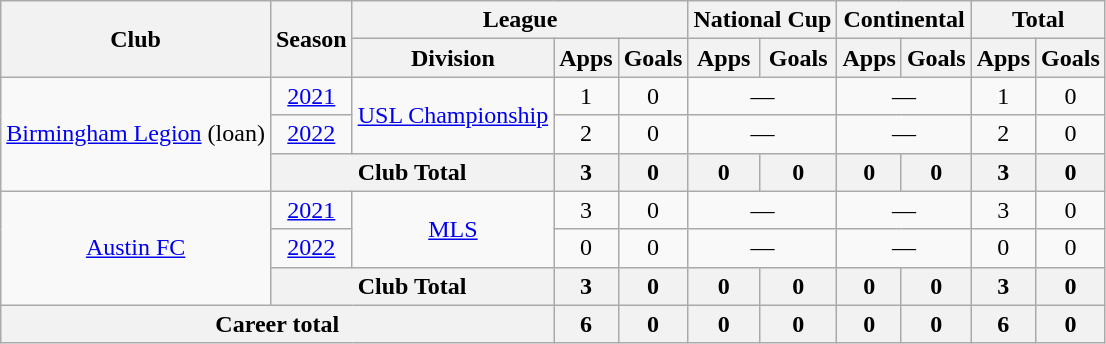<table class=wikitable style=text-align:center>
<tr>
<th rowspan=2>Club</th>
<th rowspan=2>Season</th>
<th colspan=3>League</th>
<th colspan=2>National Cup</th>
<th colspan=2>Continental</th>
<th colspan=2>Total</th>
</tr>
<tr>
<th>Division</th>
<th>Apps</th>
<th>Goals</th>
<th>Apps</th>
<th>Goals</th>
<th>Apps</th>
<th>Goals</th>
<th>Apps</th>
<th>Goals</th>
</tr>
<tr>
<td rowspan=3><a href='#'>Birmingham Legion</a> (loan)</td>
<td><a href='#'>2021</a></td>
<td rowspan="2"><a href='#'>USL Championship</a></td>
<td>1</td>
<td>0</td>
<td colspan=2>—</td>
<td colspan=2>—</td>
<td>1</td>
<td>0</td>
</tr>
<tr>
<td><a href='#'>2022</a></td>
<td>2</td>
<td>0</td>
<td colspan=2>—</td>
<td colspan=2>—</td>
<td>2</td>
<td>0</td>
</tr>
<tr>
<th colspan=2>Club Total</th>
<th>3</th>
<th>0</th>
<th>0</th>
<th>0</th>
<th>0</th>
<th>0</th>
<th>3</th>
<th>0</th>
</tr>
<tr>
<td rowspan=3><a href='#'>Austin FC</a></td>
<td><a href='#'>2021</a></td>
<td rowspan=2><a href='#'>MLS</a></td>
<td>3</td>
<td>0</td>
<td colspan=2>—</td>
<td colspan=2>—</td>
<td>3</td>
<td>0</td>
</tr>
<tr>
<td><a href='#'>2022</a></td>
<td>0</td>
<td>0</td>
<td colspan=2>—</td>
<td colspan=2>—</td>
<td>0</td>
<td>0</td>
</tr>
<tr>
<th colspan=2>Club Total</th>
<th>3</th>
<th>0</th>
<th>0</th>
<th>0</th>
<th>0</th>
<th>0</th>
<th>3</th>
<th>0</th>
</tr>
<tr>
<th colspan=3>Career total</th>
<th>6</th>
<th>0</th>
<th>0</th>
<th>0</th>
<th>0</th>
<th>0</th>
<th>6</th>
<th>0</th>
</tr>
</table>
